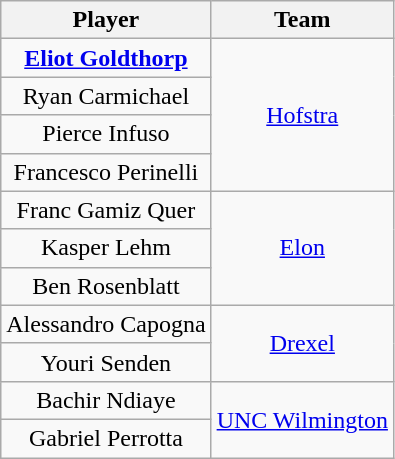<table class="wikitable" style="text-align: center;">
<tr>
<th>Player</th>
<th>Team</th>
</tr>
<tr>
<td><strong><a href='#'>Eliot Goldthorp</a></strong></td>
<td rowspan=4><a href='#'>Hofstra</a></td>
</tr>
<tr>
<td>Ryan Carmichael</td>
</tr>
<tr>
<td>Pierce Infuso</td>
</tr>
<tr>
<td>Francesco Perinelli</td>
</tr>
<tr>
<td>Franc Gamiz Quer</td>
<td rowspan=3><a href='#'>Elon</a></td>
</tr>
<tr>
<td>Kasper Lehm</td>
</tr>
<tr>
<td>Ben Rosenblatt</td>
</tr>
<tr>
<td>Alessandro Capogna</td>
<td rowspan=2><a href='#'>Drexel</a></td>
</tr>
<tr>
<td>Youri Senden</td>
</tr>
<tr>
<td>Bachir Ndiaye</td>
<td rowspan=2><a href='#'>UNC Wilmington</a></td>
</tr>
<tr>
<td>Gabriel Perrotta</td>
</tr>
</table>
